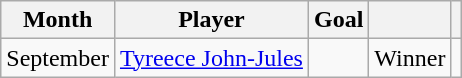<table class="wikitable" style="text-align:left">
<tr>
<th>Month</th>
<th>Player</th>
<th>Goal</th>
<th></th>
<th></th>
</tr>
<tr>
<td>September</td>
<td> <a href='#'>Tyreece John-Jules</a></td>
<td></td>
<td>Winner</td>
<td></td>
</tr>
</table>
